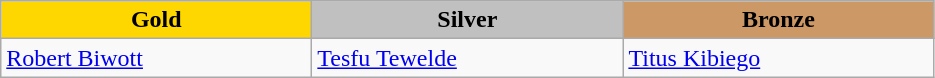<table class="wikitable" style="text-align:left">
<tr align="center">
<td width=200 bgcolor=gold><strong>Gold</strong></td>
<td width=200 bgcolor=silver><strong>Silver</strong></td>
<td width=200 bgcolor=CC9966><strong>Bronze</strong></td>
</tr>
<tr>
<td><a href='#'>Robert Biwott</a><br></td>
<td><a href='#'>Tesfu Tewelde</a><br></td>
<td><a href='#'>Titus Kibiego</a><br></td>
</tr>
</table>
